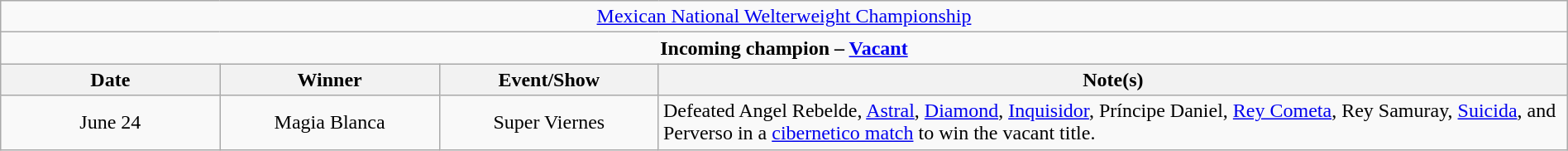<table class="wikitable" style="text-align:center; width:100%;">
<tr>
<td colspan="4" style="text-align: center;"><a href='#'>Mexican National Welterweight Championship</a></td>
</tr>
<tr>
<td colspan="4" style="text-align: center;"><strong>Incoming champion – <a href='#'>Vacant</a></strong></td>
</tr>
<tr>
<th width=14%>Date</th>
<th width=14%>Winner</th>
<th width=14%>Event/Show</th>
<th width=58%>Note(s)</th>
</tr>
<tr>
<td>June 24</td>
<td>Magia Blanca</td>
<td>Super Viernes</td>
<td align=left>Defeated Angel Rebelde, <a href='#'>Astral</a>, <a href='#'>Diamond</a>, <a href='#'>Inquisidor</a>, Príncipe Daniel, <a href='#'>Rey Cometa</a>, Rey Samuray, <a href='#'>Suicida</a>, and Perverso in a <a href='#'>cibernetico match</a> to win the vacant title.</td>
</tr>
</table>
